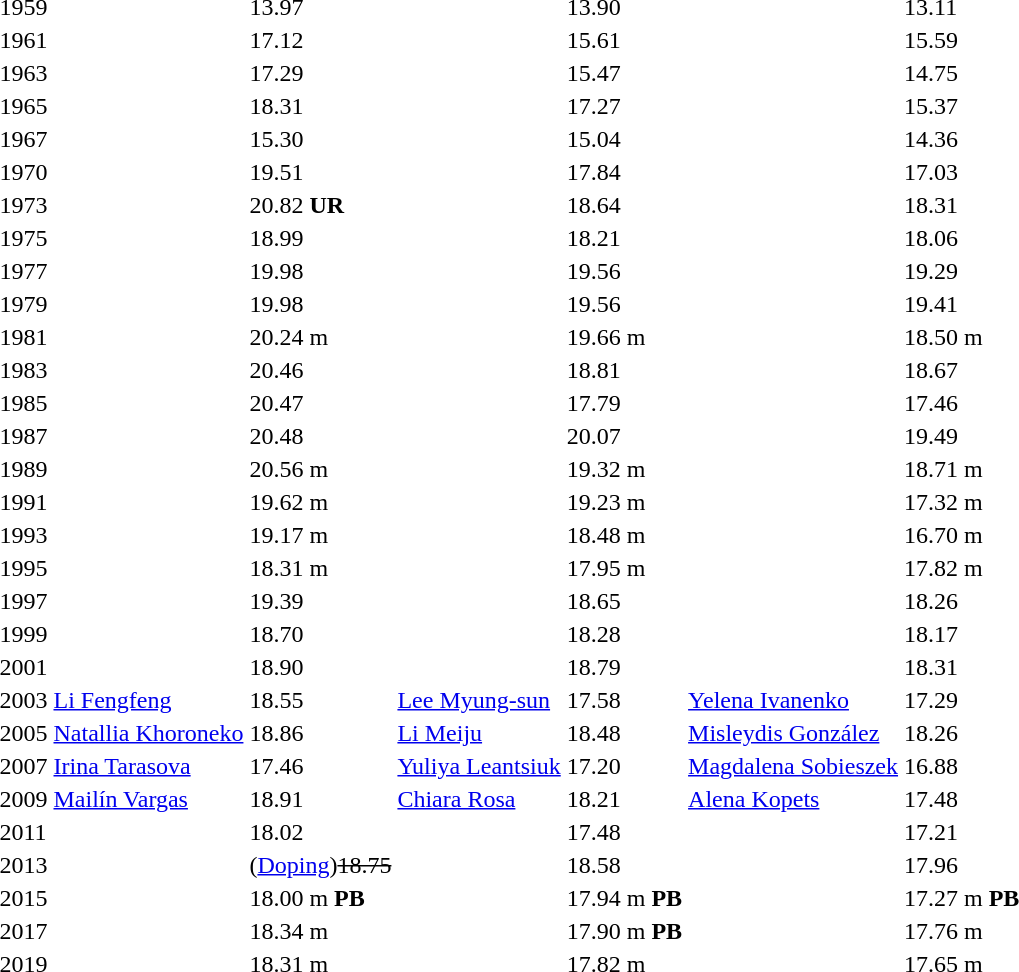<table>
<tr>
<td>1959</td>
<td></td>
<td>13.97</td>
<td></td>
<td>13.90</td>
<td></td>
<td>13.11</td>
</tr>
<tr>
<td>1961</td>
<td></td>
<td>17.12</td>
<td></td>
<td>15.61</td>
<td></td>
<td>15.59</td>
</tr>
<tr>
<td>1963</td>
<td></td>
<td>17.29</td>
<td></td>
<td>15.47</td>
<td></td>
<td>14.75</td>
</tr>
<tr>
<td>1965</td>
<td></td>
<td>18.31</td>
<td></td>
<td>17.27</td>
<td></td>
<td>15.37</td>
</tr>
<tr>
<td>1967</td>
<td></td>
<td>15.30</td>
<td></td>
<td>15.04</td>
<td></td>
<td>14.36</td>
</tr>
<tr>
<td>1970</td>
<td></td>
<td>19.51</td>
<td></td>
<td>17.84</td>
<td></td>
<td>17.03</td>
</tr>
<tr>
<td>1973</td>
<td></td>
<td>20.82 <strong>UR</strong></td>
<td></td>
<td>18.64</td>
<td></td>
<td>18.31</td>
</tr>
<tr>
<td>1975</td>
<td></td>
<td>18.99</td>
<td></td>
<td>18.21</td>
<td></td>
<td>18.06</td>
</tr>
<tr>
<td>1977</td>
<td></td>
<td>19.98</td>
<td></td>
<td>19.56</td>
<td></td>
<td>19.29</td>
</tr>
<tr>
<td>1979</td>
<td></td>
<td>19.98</td>
<td></td>
<td>19.56</td>
<td></td>
<td>19.41</td>
</tr>
<tr>
<td>1981</td>
<td></td>
<td>20.24 m</td>
<td></td>
<td>19.66 m</td>
<td></td>
<td>18.50 m</td>
</tr>
<tr>
<td>1983</td>
<td></td>
<td>20.46</td>
<td></td>
<td>18.81</td>
<td></td>
<td>18.67</td>
</tr>
<tr>
<td>1985</td>
<td></td>
<td>20.47</td>
<td></td>
<td>17.79</td>
<td></td>
<td>17.46</td>
</tr>
<tr>
<td>1987</td>
<td></td>
<td>20.48</td>
<td></td>
<td>20.07</td>
<td></td>
<td>19.49</td>
</tr>
<tr>
<td>1989</td>
<td></td>
<td>20.56 m</td>
<td></td>
<td>19.32 m</td>
<td></td>
<td>18.71 m</td>
</tr>
<tr>
<td>1991</td>
<td></td>
<td>19.62 m</td>
<td></td>
<td>19.23 m</td>
<td></td>
<td>17.32 m</td>
</tr>
<tr>
<td>1993</td>
<td></td>
<td>19.17 m</td>
<td></td>
<td>18.48 m</td>
<td></td>
<td>16.70 m</td>
</tr>
<tr>
<td>1995</td>
<td></td>
<td>18.31 m</td>
<td></td>
<td>17.95 m</td>
<td></td>
<td>17.82 m</td>
</tr>
<tr>
<td>1997</td>
<td></td>
<td>19.39</td>
<td></td>
<td>18.65</td>
<td></td>
<td>18.26</td>
</tr>
<tr>
<td>1999</td>
<td></td>
<td>18.70</td>
<td></td>
<td>18.28</td>
<td></td>
<td>18.17</td>
</tr>
<tr>
<td>2001</td>
<td></td>
<td>18.90</td>
<td></td>
<td>18.79</td>
<td></td>
<td>18.31</td>
</tr>
<tr>
<td>2003</td>
<td><a href='#'>Li Fengfeng</a><br> </td>
<td>18.55</td>
<td><a href='#'>Lee Myung-sun</a><br> </td>
<td>17.58</td>
<td><a href='#'>Yelena Ivanenko</a><br> </td>
<td>17.29</td>
</tr>
<tr>
<td>2005</td>
<td><a href='#'>Natallia Khoroneko</a><br> </td>
<td>18.86</td>
<td><a href='#'>Li Meiju</a><br> </td>
<td>18.48</td>
<td><a href='#'>Misleydis González</a><br> </td>
<td>18.26</td>
</tr>
<tr>
<td>2007</td>
<td><a href='#'>Irina Tarasova</a><br> </td>
<td>17.46</td>
<td><a href='#'>Yuliya Leantsiuk</a><br> </td>
<td>17.20</td>
<td><a href='#'>Magdalena Sobieszek</a><br> </td>
<td>16.88</td>
</tr>
<tr>
<td>2009</td>
<td><a href='#'>Mailín Vargas</a><br> </td>
<td>18.91</td>
<td><a href='#'>Chiara Rosa</a> <br> </td>
<td>18.21</td>
<td><a href='#'>Alena Kopets</a> <br> </td>
<td>17.48</td>
</tr>
<tr>
<td>2011</td>
<td></td>
<td>18.02</td>
<td></td>
<td>17.48</td>
<td></td>
<td>17.21</td>
</tr>
<tr>
<td>2013</td>
<td><s></s></td>
<td> (<a href='#'>Doping</a>)<s>18.75</s></td>
<td></td>
<td>18.58</td>
<td></td>
<td>17.96</td>
</tr>
<tr>
<td>2015</td>
<td></td>
<td>18.00 m <strong>PB</strong></td>
<td></td>
<td>17.94 m <strong>PB</strong></td>
<td></td>
<td>17.27 m <strong>PB</strong></td>
</tr>
<tr>
<td>2017</td>
<td></td>
<td>18.34 m</td>
<td></td>
<td>17.90 m <strong>PB</strong></td>
<td></td>
<td>17.76 m</td>
</tr>
<tr>
<td>2019</td>
<td></td>
<td>18.31 m</td>
<td></td>
<td>17.82 m</td>
<td></td>
<td>17.65 m</td>
</tr>
</table>
